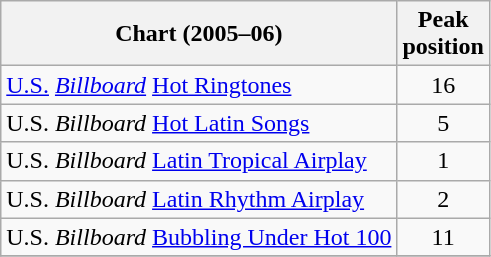<table class="wikitable">
<tr>
<th align="center">Chart (2005–06)</th>
<th align="center">Peak<br>position</th>
</tr>
<tr>
<td align="left"><a href='#'>U.S.</a> <em><a href='#'>Billboard</a></em> <a href='#'>Hot Ringtones</a></td>
<td align="center">16</td>
</tr>
<tr>
<td align="left">U.S. <em>Billboard</em> <a href='#'>Hot Latin Songs</a></td>
<td align="center">5</td>
</tr>
<tr>
<td align="left">U.S. <em>Billboard</em> <a href='#'>Latin Tropical Airplay</a></td>
<td align="center">1</td>
</tr>
<tr>
<td align="left">U.S. <em>Billboard</em> <a href='#'>Latin Rhythm Airplay</a></td>
<td align="center">2</td>
</tr>
<tr>
<td align="left">U.S. <em>Billboard</em> <a href='#'>Bubbling Under Hot 100</a></td>
<td align="center">11</td>
</tr>
<tr>
</tr>
</table>
